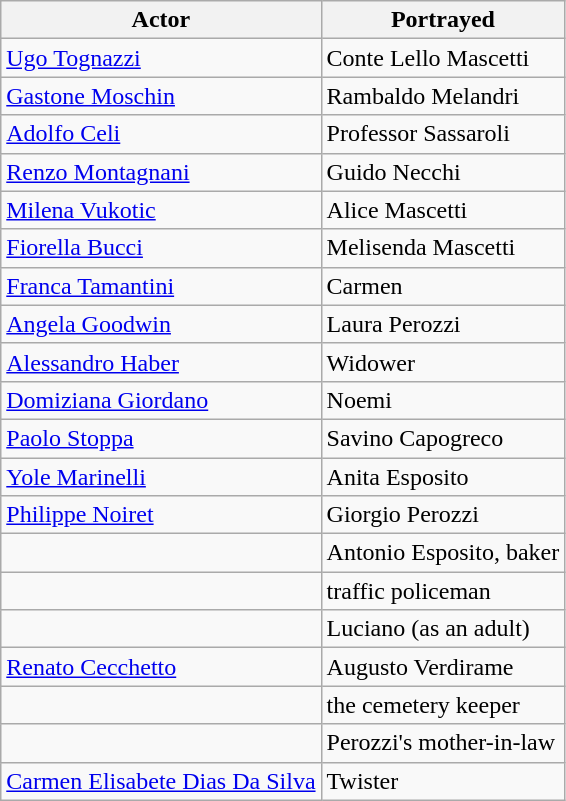<table class="wikitable">
<tr>
<th>Actor</th>
<th>Portrayed</th>
</tr>
<tr>
<td><a href='#'>Ugo Tognazzi</a></td>
<td>Conte Lello Mascetti</td>
</tr>
<tr>
<td><a href='#'>Gastone Moschin</a></td>
<td>Rambaldo Melandri</td>
</tr>
<tr>
<td><a href='#'>Adolfo Celi</a></td>
<td>Professor Sassaroli</td>
</tr>
<tr>
<td><a href='#'>Renzo Montagnani</a></td>
<td>Guido Necchi</td>
</tr>
<tr>
<td><a href='#'>Milena Vukotic</a></td>
<td>Alice Mascetti</td>
</tr>
<tr>
<td><a href='#'>Fiorella Bucci</a></td>
<td>Melisenda Mascetti</td>
</tr>
<tr>
<td><a href='#'>Franca Tamantini</a></td>
<td>Carmen</td>
</tr>
<tr>
<td><a href='#'>Angela Goodwin</a></td>
<td>Laura Perozzi</td>
</tr>
<tr>
<td><a href='#'>Alessandro Haber</a></td>
<td>Widower</td>
</tr>
<tr>
<td><a href='#'>Domiziana Giordano</a></td>
<td>Noemi</td>
</tr>
<tr>
<td><a href='#'>Paolo Stoppa</a></td>
<td>Savino Capogreco</td>
</tr>
<tr>
<td><a href='#'>Yole Marinelli</a></td>
<td>Anita Esposito</td>
</tr>
<tr>
<td><a href='#'>Philippe Noiret</a></td>
<td>Giorgio Perozzi</td>
</tr>
<tr>
<td></td>
<td>Antonio Esposito, baker</td>
</tr>
<tr>
<td></td>
<td>traffic policeman</td>
</tr>
<tr>
<td></td>
<td>Luciano (as an adult)</td>
</tr>
<tr>
<td><a href='#'>Renato Cecchetto</a></td>
<td>Augusto Verdirame</td>
</tr>
<tr>
<td></td>
<td>the cemetery keeper</td>
</tr>
<tr>
<td></td>
<td>Perozzi's mother-in-law</td>
</tr>
<tr>
<td><a href='#'>Carmen Elisabete Dias Da Silva</a></td>
<td>Twister</td>
</tr>
</table>
